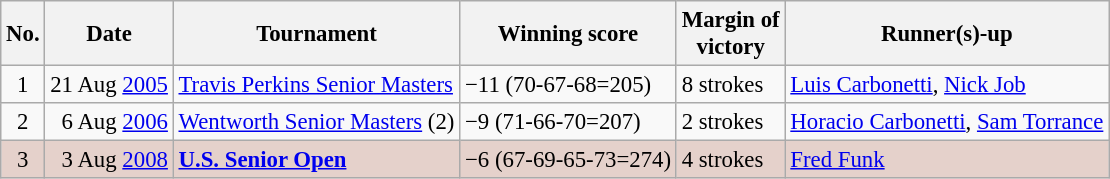<table class="wikitable" style="font-size:95%;">
<tr>
<th>No.</th>
<th>Date</th>
<th>Tournament</th>
<th>Winning score</th>
<th>Margin of<br>victory</th>
<th>Runner(s)-up</th>
</tr>
<tr>
<td align=center>1</td>
<td align=right>21 Aug <a href='#'>2005</a></td>
<td><a href='#'>Travis Perkins Senior Masters</a></td>
<td>−11 (70-67-68=205)</td>
<td>8 strokes</td>
<td> <a href='#'>Luis Carbonetti</a>,  <a href='#'>Nick Job</a></td>
</tr>
<tr>
<td align=center>2</td>
<td align=right>6 Aug <a href='#'>2006</a></td>
<td><a href='#'>Wentworth Senior Masters</a> (2)</td>
<td>−9 (71-66-70=207)</td>
<td>2 strokes</td>
<td> <a href='#'>Horacio Carbonetti</a>,  <a href='#'>Sam Torrance</a></td>
</tr>
<tr style="background:#e5d1cb;">
<td align=center>3</td>
<td align=right>3 Aug <a href='#'>2008</a></td>
<td><strong><a href='#'>U.S. Senior Open</a></strong></td>
<td>−6 (67-69-65-73=274)</td>
<td>4 strokes</td>
<td> <a href='#'>Fred Funk</a></td>
</tr>
</table>
